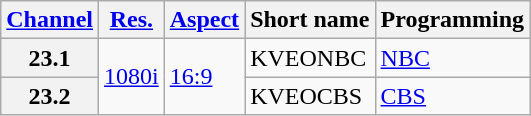<table class="wikitable">
<tr>
<th scope = "col"><a href='#'>Channel</a></th>
<th scope = "col"><a href='#'>Res.</a></th>
<th scope = "col"><a href='#'>Aspect</a></th>
<th scope = "col">Short name</th>
<th scope = "col">Programming</th>
</tr>
<tr>
<th scope = "row">23.1</th>
<td rowspan=2><a href='#'>1080i</a></td>
<td rowspan=2><a href='#'>16:9</a></td>
<td>KVEONBC</td>
<td><a href='#'>NBC</a></td>
</tr>
<tr>
<th scope = "row">23.2</th>
<td>KVEOCBS</td>
<td><a href='#'>CBS</a></td>
</tr>
</table>
